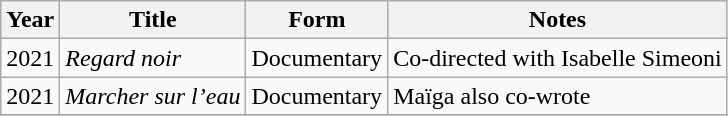<table class="wikitable">
<tr>
<th>Year</th>
<th>Title</th>
<th>Form</th>
<th>Notes</th>
</tr>
<tr>
<td>2021</td>
<td><em>Regard noir</em></td>
<td>Documentary</td>
<td>Co-directed with Isabelle Simeoni</td>
</tr>
<tr>
<td>2021</td>
<td><em>Marcher sur l’eau</em></td>
<td>Documentary</td>
<td>Maïga also co-wrote</td>
</tr>
<tr>
</tr>
</table>
